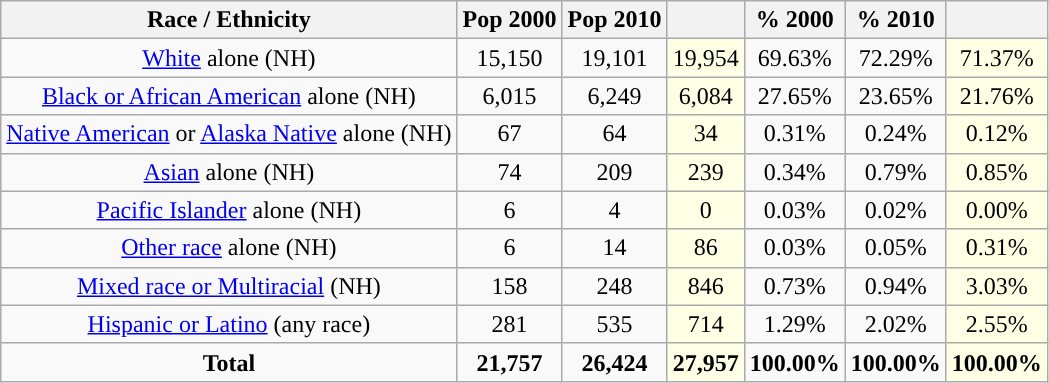<table class="wikitable" style="text-align:center;">
<tr>
<th>Race / Ethnicity</th>
<th>Pop 2000</th>
<th>Pop 2010</th>
<th></th>
<th>% 2000</th>
<th>% 2010</th>
<th></th>
</tr>
<tr>
<td><a href='#'>White</a> alone (NH)</td>
<td>15,150</td>
<td>19,101</td>
<td style='background: #ffffe6;'>19,954</td>
<td>69.63%</td>
<td>72.29%</td>
<td style='background: #ffffe6;'>71.37%</td>
</tr>
<tr>
<td><a href='#'>Black or African American</a> alone (NH)</td>
<td>6,015</td>
<td>6,249</td>
<td style='background: #ffffe6;'>6,084</td>
<td>27.65%</td>
<td>23.65%</td>
<td style='background: #ffffe6;'>21.76%</td>
</tr>
<tr>
<td><a href='#'>Native American</a> or <a href='#'>Alaska Native</a> alone (NH)</td>
<td>67</td>
<td>64</td>
<td style='background: #ffffe6;'>34</td>
<td>0.31%</td>
<td>0.24%</td>
<td style='background: #ffffe6;'>0.12%</td>
</tr>
<tr>
<td><a href='#'>Asian</a> alone (NH)</td>
<td>74</td>
<td>209</td>
<td style='background: #ffffe6;'>239</td>
<td>0.34%</td>
<td>0.79%</td>
<td style='background: #ffffe6;'>0.85%</td>
</tr>
<tr>
<td><a href='#'>Pacific Islander</a> alone (NH)</td>
<td>6</td>
<td>4</td>
<td style='background: #ffffe6;'>0</td>
<td>0.03%</td>
<td>0.02%</td>
<td style='background: #ffffe6;'>0.00%</td>
</tr>
<tr>
<td><a href='#'>Other race</a> alone (NH)</td>
<td>6</td>
<td>14</td>
<td style='background: #ffffe6;'>86</td>
<td>0.03%</td>
<td>0.05%</td>
<td style='background: #ffffe6;'>0.31%</td>
</tr>
<tr>
<td><a href='#'>Mixed race or Multiracial</a> (NH)</td>
<td>158</td>
<td>248</td>
<td style='background: #ffffe6;'>846</td>
<td>0.73%</td>
<td>0.94%</td>
<td style='background: #ffffe6;'>3.03%</td>
</tr>
<tr>
<td><a href='#'>Hispanic or Latino</a> (any race)</td>
<td>281</td>
<td>535</td>
<td style='background: #ffffe6;'>714</td>
<td>1.29%</td>
<td>2.02%</td>
<td style='background: #ffffe6;'>2.55%</td>
</tr>
<tr>
<td><strong>Total</strong></td>
<td><strong>21,757</strong></td>
<td><strong>26,424</strong></td>
<td style='background: #ffffe6;'><strong>27,957</strong></td>
<td><strong>100.00%</strong></td>
<td><strong>100.00%</strong></td>
<td style='background: #ffffe6;'><strong>100.00%</strong></td>
</tr>
</table>
